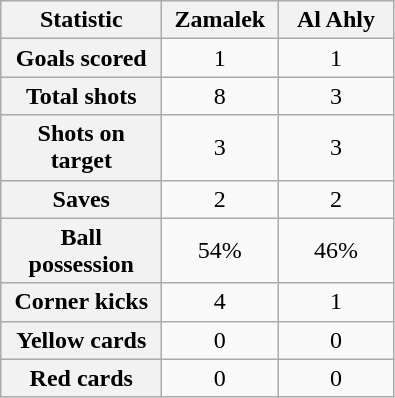<table class="wikitable plainrowheaders" style="text-align:center">
<tr>
<th scope="col" style="width:100px">Statistic</th>
<th scope="col" style="width:70px">Zamalek</th>
<th scope="col" style="width:70px">Al Ahly</th>
</tr>
<tr>
<th scope=row>Goals scored</th>
<td>1</td>
<td>1</td>
</tr>
<tr>
<th scope=row>Total shots</th>
<td>8</td>
<td>3</td>
</tr>
<tr>
<th scope=row>Shots on target</th>
<td>3</td>
<td>3</td>
</tr>
<tr>
<th scope=row>Saves</th>
<td>2</td>
<td>2</td>
</tr>
<tr>
<th scope=row>Ball possession</th>
<td>54%</td>
<td>46%</td>
</tr>
<tr>
<th scope=row>Corner kicks</th>
<td>4</td>
<td>1</td>
</tr>
<tr>
<th scope=row>Yellow cards</th>
<td>0</td>
<td>0</td>
</tr>
<tr>
<th scope=row>Red cards</th>
<td>0</td>
<td>0</td>
</tr>
</table>
